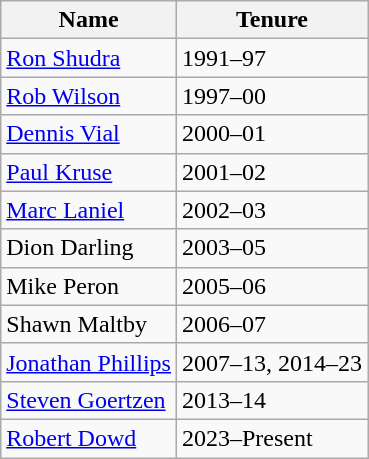<table class="wikitable">
<tr>
<th>Name</th>
<th>Tenure</th>
</tr>
<tr>
<td><a href='#'>Ron Shudra</a></td>
<td>1991–97</td>
</tr>
<tr>
<td><a href='#'>Rob Wilson</a></td>
<td>1997–00</td>
</tr>
<tr>
<td><a href='#'>Dennis Vial</a></td>
<td>2000–01</td>
</tr>
<tr>
<td><a href='#'>Paul Kruse</a></td>
<td>2001–02</td>
</tr>
<tr>
<td><a href='#'>Marc Laniel</a></td>
<td>2002–03</td>
</tr>
<tr>
<td>Dion Darling</td>
<td>2003–05</td>
</tr>
<tr>
<td>Mike Peron</td>
<td>2005–06</td>
</tr>
<tr>
<td>Shawn Maltby</td>
<td>2006–07</td>
</tr>
<tr>
<td><a href='#'>Jonathan Phillips</a></td>
<td>2007–13, 2014–23</td>
</tr>
<tr>
<td><a href='#'>Steven Goertzen</a></td>
<td>2013–14</td>
</tr>
<tr>
<td><a href='#'>Robert Dowd</a></td>
<td>2023–Present</td>
</tr>
</table>
